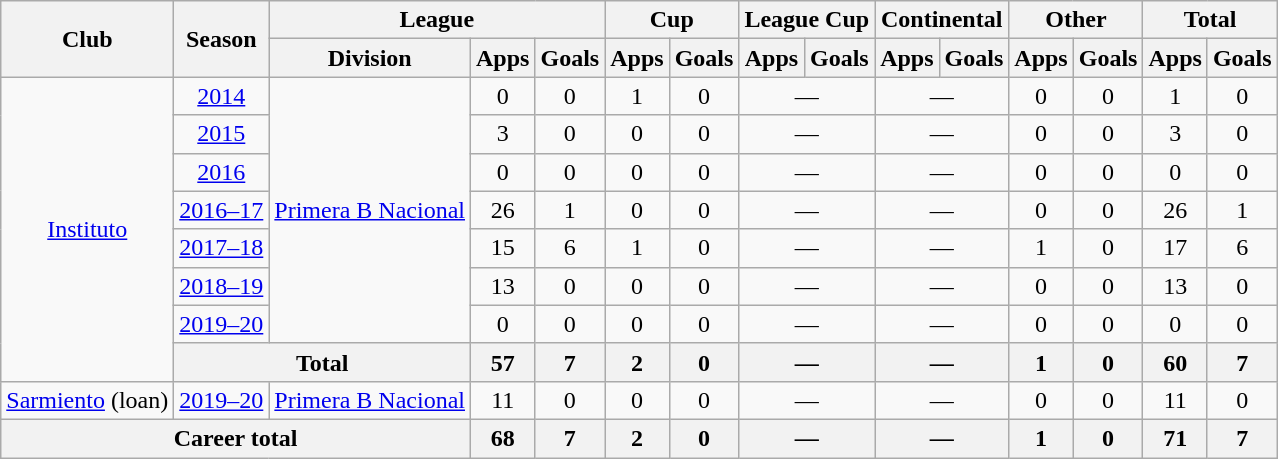<table class="wikitable" style="text-align:center">
<tr>
<th rowspan="2">Club</th>
<th rowspan="2">Season</th>
<th colspan="3">League</th>
<th colspan="2">Cup</th>
<th colspan="2">League Cup</th>
<th colspan="2">Continental</th>
<th colspan="2">Other</th>
<th colspan="2">Total</th>
</tr>
<tr>
<th>Division</th>
<th>Apps</th>
<th>Goals</th>
<th>Apps</th>
<th>Goals</th>
<th>Apps</th>
<th>Goals</th>
<th>Apps</th>
<th>Goals</th>
<th>Apps</th>
<th>Goals</th>
<th>Apps</th>
<th>Goals</th>
</tr>
<tr>
<td rowspan="8"><a href='#'>Instituto</a></td>
<td><a href='#'>2014</a></td>
<td rowspan="7"><a href='#'>Primera B Nacional</a></td>
<td>0</td>
<td>0</td>
<td>1</td>
<td>0</td>
<td colspan="2">—</td>
<td colspan="2">—</td>
<td>0</td>
<td>0</td>
<td>1</td>
<td>0</td>
</tr>
<tr>
<td><a href='#'>2015</a></td>
<td>3</td>
<td>0</td>
<td>0</td>
<td>0</td>
<td colspan="2">—</td>
<td colspan="2">—</td>
<td>0</td>
<td>0</td>
<td>3</td>
<td>0</td>
</tr>
<tr>
<td><a href='#'>2016</a></td>
<td>0</td>
<td>0</td>
<td>0</td>
<td>0</td>
<td colspan="2">—</td>
<td colspan="2">—</td>
<td>0</td>
<td>0</td>
<td>0</td>
<td>0</td>
</tr>
<tr>
<td><a href='#'>2016–17</a></td>
<td>26</td>
<td>1</td>
<td>0</td>
<td>0</td>
<td colspan="2">—</td>
<td colspan="2">—</td>
<td>0</td>
<td>0</td>
<td>26</td>
<td>1</td>
</tr>
<tr>
<td><a href='#'>2017–18</a></td>
<td>15</td>
<td>6</td>
<td>1</td>
<td>0</td>
<td colspan="2">—</td>
<td colspan="2">—</td>
<td>1</td>
<td>0</td>
<td>17</td>
<td>6</td>
</tr>
<tr>
<td><a href='#'>2018–19</a></td>
<td>13</td>
<td>0</td>
<td>0</td>
<td>0</td>
<td colspan="2">—</td>
<td colspan="2">—</td>
<td>0</td>
<td>0</td>
<td>13</td>
<td>0</td>
</tr>
<tr>
<td><a href='#'>2019–20</a></td>
<td>0</td>
<td>0</td>
<td>0</td>
<td>0</td>
<td colspan="2">—</td>
<td colspan="2">—</td>
<td>0</td>
<td>0</td>
<td>0</td>
<td>0</td>
</tr>
<tr>
<th colspan="2">Total</th>
<th>57</th>
<th>7</th>
<th>2</th>
<th>0</th>
<th colspan="2">—</th>
<th colspan="2">—</th>
<th>1</th>
<th>0</th>
<th>60</th>
<th>7</th>
</tr>
<tr>
<td rowspan="1"><a href='#'>Sarmiento</a> (loan)</td>
<td><a href='#'>2019–20</a></td>
<td rowspan="1"><a href='#'>Primera B Nacional</a></td>
<td>11</td>
<td>0</td>
<td>0</td>
<td>0</td>
<td colspan="2">—</td>
<td colspan="2">—</td>
<td>0</td>
<td>0</td>
<td>11</td>
<td>0</td>
</tr>
<tr>
<th colspan="3">Career total</th>
<th>68</th>
<th>7</th>
<th>2</th>
<th>0</th>
<th colspan="2">—</th>
<th colspan="2">—</th>
<th>1</th>
<th>0</th>
<th>71</th>
<th>7</th>
</tr>
</table>
